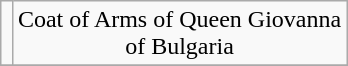<table class="wikitable" style="margin: 1em auto; text-align:center;">
<tr>
<td></td>
<td>Coat of Arms of Queen Giovanna<br>of Bulgaria</td>
</tr>
<tr>
</tr>
</table>
